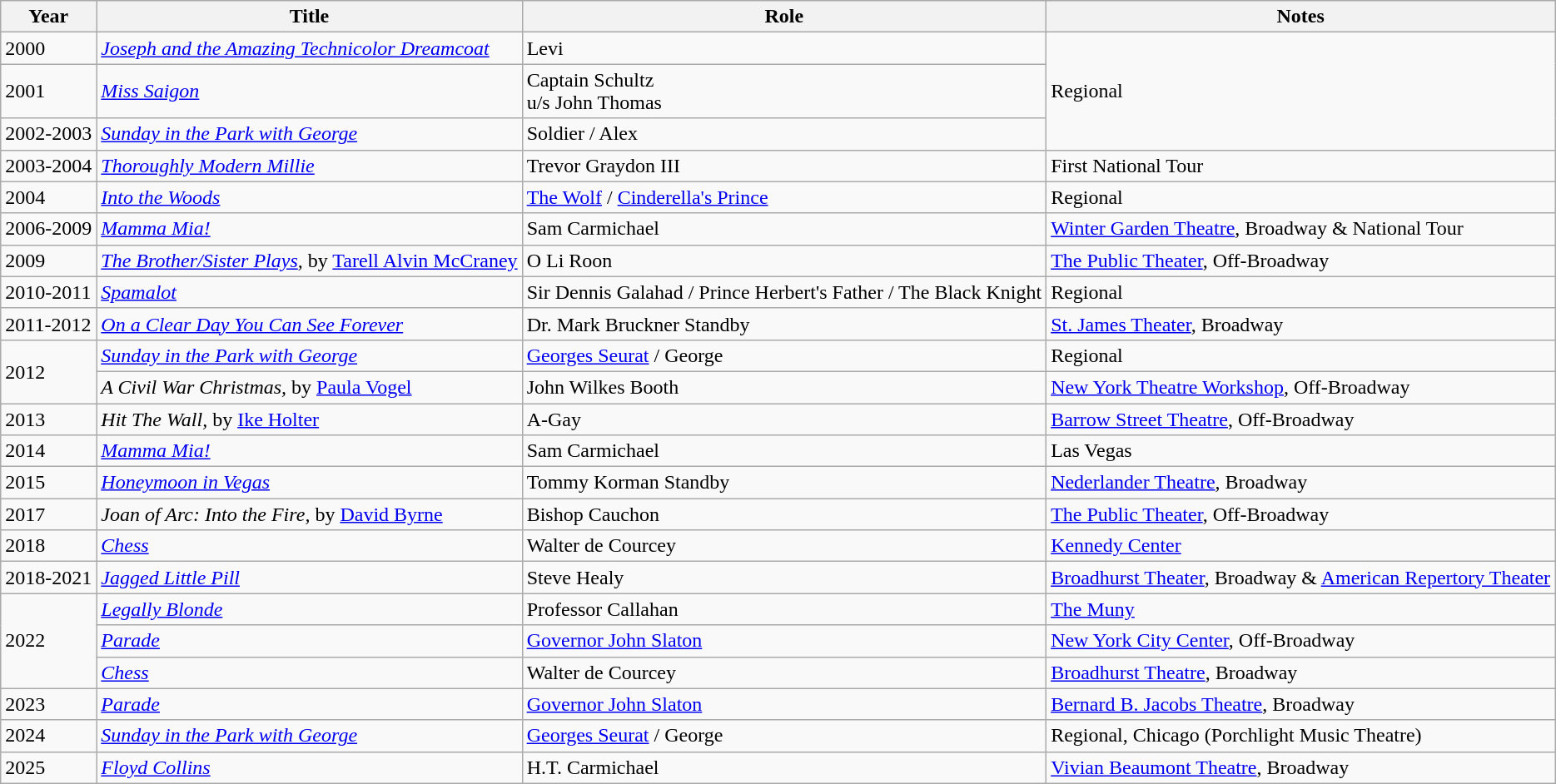<table class="wikitable">
<tr>
<th>Year</th>
<th>Title</th>
<th>Role</th>
<th>Notes</th>
</tr>
<tr>
<td>2000</td>
<td><em><a href='#'>Joseph and the Amazing Technicolor Dreamcoat</a></em></td>
<td>Levi</td>
<td rowspan=3>Regional</td>
</tr>
<tr>
<td>2001</td>
<td><em><a href='#'>Miss Saigon</a></em></td>
<td>Captain Schultz<br>u/s John Thomas</td>
</tr>
<tr>
<td>2002-2003</td>
<td><em><a href='#'>Sunday in the Park with George</a></em></td>
<td>Soldier / Alex</td>
</tr>
<tr>
<td>2003-2004</td>
<td><em><a href='#'>Thoroughly Modern Millie</a></em></td>
<td>Trevor Graydon III</td>
<td>First National Tour</td>
</tr>
<tr>
<td>2004</td>
<td><em><a href='#'>Into the Woods</a></em></td>
<td><a href='#'>The Wolf</a> / <a href='#'>Cinderella's Prince</a></td>
<td>Regional</td>
</tr>
<tr>
<td>2006-2009</td>
<td><em><a href='#'>Mamma Mia!</a></em></td>
<td>Sam Carmichael</td>
<td><a href='#'>Winter Garden Theatre</a>, Broadway & National Tour</td>
</tr>
<tr>
<td>2009</td>
<td><em><a href='#'>The Brother/Sister Plays</a>,</em> by <a href='#'>Tarell Alvin McCraney</a></td>
<td>O Li Roon</td>
<td><a href='#'>The Public Theater</a>, Off-Broadway</td>
</tr>
<tr>
<td>2010-2011</td>
<td><em><a href='#'>Spamalot</a></em></td>
<td>Sir Dennis Galahad / Prince Herbert's Father / The Black Knight</td>
<td>Regional</td>
</tr>
<tr>
<td>2011-2012</td>
<td><em><a href='#'>On a Clear Day You Can See Forever</a></em></td>
<td>Dr. Mark Bruckner Standby</td>
<td><a href='#'>St. James Theater</a>, Broadway</td>
</tr>
<tr>
<td rowspan=2>2012</td>
<td><em><a href='#'>Sunday in the Park with George</a></em></td>
<td><a href='#'>Georges Seurat</a> / George</td>
<td>Regional</td>
</tr>
<tr>
<td><em>A Civil War Christmas,</em> by <a href='#'>Paula Vogel</a></td>
<td>John Wilkes Booth</td>
<td><a href='#'>New York Theatre Workshop</a>, Off-Broadway</td>
</tr>
<tr>
<td>2013</td>
<td><em>Hit The Wall,</em> by <a href='#'>Ike Holter</a></td>
<td>A-Gay</td>
<td><a href='#'>Barrow Street Theatre</a>, Off-Broadway</td>
</tr>
<tr>
<td>2014</td>
<td><em><a href='#'>Mamma Mia!</a></em></td>
<td>Sam Carmichael</td>
<td>Las Vegas</td>
</tr>
<tr>
<td>2015</td>
<td><em><a href='#'>Honeymoon in Vegas</a></em></td>
<td>Tommy Korman Standby</td>
<td><a href='#'>Nederlander Theatre</a>, Broadway</td>
</tr>
<tr>
<td>2017</td>
<td><em>Joan of Arc: Into the Fire,</em> by <a href='#'>David Byrne</a></td>
<td>Bishop Cauchon</td>
<td><a href='#'>The Public Theater</a>, Off-Broadway</td>
</tr>
<tr>
<td>2018</td>
<td><a href='#'><em>Chess</em></a></td>
<td>Walter de Courcey</td>
<td><a href='#'>Kennedy Center</a></td>
</tr>
<tr>
<td>2018-2021</td>
<td><em><a href='#'>Jagged Little Pill</a></em></td>
<td>Steve Healy</td>
<td><a href='#'>Broadhurst Theater</a>, Broadway & <a href='#'>American Repertory Theater</a></td>
</tr>
<tr>
<td rowspan=3>2022</td>
<td><em><a href='#'>Legally Blonde</a></em></td>
<td>Professor Callahan</td>
<td><a href='#'>The Muny</a></td>
</tr>
<tr>
<td><em><a href='#'>Parade</a></em></td>
<td><a href='#'>Governor John Slaton</a></td>
<td><a href='#'>New York City Center</a>, Off-Broadway</td>
</tr>
<tr>
<td><a href='#'><em>Chess</em></a></td>
<td>Walter de Courcey</td>
<td><a href='#'>Broadhurst Theatre</a>, Broadway</td>
</tr>
<tr>
<td>2023</td>
<td><em><a href='#'>Parade</a></em></td>
<td><a href='#'>Governor John Slaton</a></td>
<td><a href='#'>Bernard B. Jacobs Theatre</a>, Broadway</td>
</tr>
<tr>
<td>2024</td>
<td><em><a href='#'>Sunday in the Park with George</a></em></td>
<td><a href='#'>Georges Seurat</a> / George</td>
<td>Regional, Chicago (Porchlight Music Theatre)</td>
</tr>
<tr>
<td>2025</td>
<td><em><a href='#'>Floyd Collins</a></em></td>
<td>H.T. Carmichael</td>
<td><a href='#'>Vivian Beaumont Theatre</a>, Broadway</td>
</tr>
</table>
